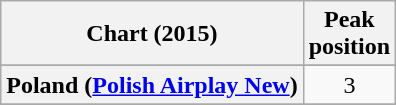<table class="wikitable sortable plainrowheaders" style="text-align:center">
<tr>
<th scope="col">Chart (2015)</th>
<th scope="col">Peak<br>position</th>
</tr>
<tr>
</tr>
<tr>
</tr>
<tr>
</tr>
<tr>
</tr>
<tr>
</tr>
<tr>
</tr>
<tr>
</tr>
<tr>
</tr>
<tr>
</tr>
<tr>
<th scope="row">Poland (<a href='#'>Polish Airplay New</a>)</th>
<td align="center">3</td>
</tr>
<tr>
</tr>
<tr>
</tr>
<tr>
</tr>
<tr>
</tr>
</table>
